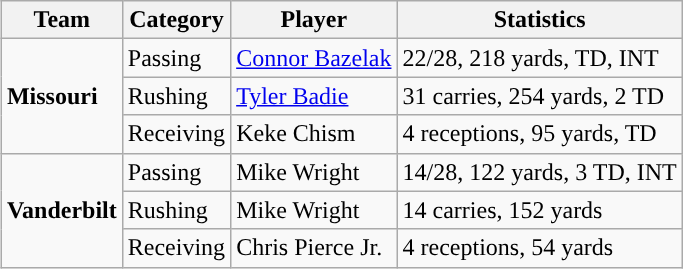<table class="wikitable" style="float: right;">
<tr>
<th>Team</th>
<th>Category</th>
<th>Player</th>
<th>Statistics</th>
</tr>
<tr>
<td rowspan=3><strong>Missouri</strong></td>
<td>Passing</td>
<td><a href='#'>Connor Bazelak</a></td>
<td>22/28, 218 yards, TD, INT</td>
</tr>
<tr>
<td>Rushing</td>
<td><a href='#'>Tyler Badie</a></td>
<td>31 carries, 254 yards, 2 TD</td>
</tr>
<tr>
<td>Receiving</td>
<td>Keke Chism</td>
<td>4 receptions, 95 yards, TD</td>
</tr>
<tr>
<td rowspan=3><strong>Vanderbilt</strong></td>
<td>Passing</td>
<td>Mike Wright</td>
<td>14/28, 122 yards, 3 TD, INT</td>
</tr>
<tr>
<td>Rushing</td>
<td>Mike Wright</td>
<td>14 carries, 152 yards</td>
</tr>
<tr>
<td>Receiving</td>
<td>Chris Pierce Jr.</td>
<td>4 receptions, 54 yards</td>
</tr>
</table>
